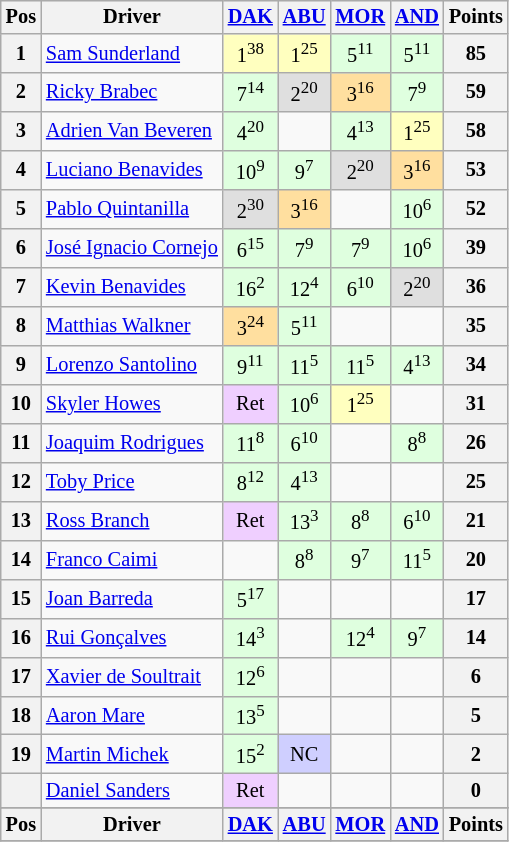<table class="wikitable" style="font-size: 85%; text-align: center; display: inline-table;">
<tr valign="top">
<th valign="middle">Pos</th>
<th valign="middle">Driver</th>
<th><a href='#'>DAK</a><br></th>
<th><a href='#'>ABU</a><br></th>
<th><a href='#'>MOR</a><br></th>
<th><a href='#'>AND</a><br></th>
<th valign="middle">Points</th>
</tr>
<tr>
<th>1</th>
<td align=left> <a href='#'>Sam Sunderland</a></td>
<td style="background:#ffffbf;">1<sup>38</sup></td>
<td style="background:#ffffbf;">1<sup>25</sup></td>
<td style="background:#dfffdf;">5<sup>11</sup></td>
<td style="background:#dfffdf;">5<sup>11</sup></td>
<th>85</th>
</tr>
<tr>
<th>2</th>
<td align=left> <a href='#'>Ricky Brabec</a></td>
<td style="background:#dfffdf;">7<sup>14</sup></td>
<td style="background:#dfdfdf;">2<sup>20</sup></td>
<td style="background:#ffdf9f;">3<sup>16</sup></td>
<td style="background:#dfffdf;">7<sup>9</sup></td>
<th>59</th>
</tr>
<tr>
<th>3</th>
<td align=left> <a href='#'>Adrien Van Beveren</a></td>
<td style="background:#dfffdf;">4<sup>20</sup></td>
<td></td>
<td style="background:#dfffdf;">4<sup>13</sup></td>
<td style="background:#ffffbf;">1<sup>25</sup></td>
<th>58</th>
</tr>
<tr>
<th>4</th>
<td align=left> <a href='#'>Luciano Benavides</a></td>
<td style="background:#dfffdf;">10<sup>9</sup></td>
<td style="background:#dfffdf;">9<sup>7</sup></td>
<td style="background:#dfdfdf;">2<sup>20</sup></td>
<td style="background:#ffdf9f;">3<sup>16</sup></td>
<th>53</th>
</tr>
<tr>
<th>5</th>
<td align=left> <a href='#'>Pablo Quintanilla</a></td>
<td style="background:#dfdfdf;">2<sup>30</sup></td>
<td style="background:#ffdf9f;">3<sup>16</sup></td>
<td></td>
<td style="background:#dfffdf;">10<sup>6</sup></td>
<th>52</th>
</tr>
<tr>
<th>6</th>
<td align=left> <a href='#'>José Ignacio Cornejo</a></td>
<td style="background:#dfffdf;">6<sup>15</sup></td>
<td style="background:#dfffdf;">7<sup>9</sup></td>
<td style="background:#dfffdf;">7<sup>9</sup></td>
<td style="background:#dfffdf;">10<sup>6</sup></td>
<th>39</th>
</tr>
<tr>
<th>7</th>
<td align=left> <a href='#'>Kevin Benavides</a></td>
<td style="background:#dfffdf;">16<sup>2</sup></td>
<td style="background:#dfffdf;">12<sup>4</sup></td>
<td style="background:#dfffdf;">6<sup>10</sup></td>
<td style="background:#dfdfdf;">2<sup>20</sup></td>
<th>36</th>
</tr>
<tr>
<th>8</th>
<td align=left> <a href='#'>Matthias Walkner</a></td>
<td style="background:#ffdf9f;">3<sup>24</sup></td>
<td style="background:#dfffdf;">5<sup>11</sup></td>
<td></td>
<td></td>
<th>35</th>
</tr>
<tr>
<th>9</th>
<td align=left> <a href='#'>Lorenzo Santolino</a></td>
<td style="background:#dfffdf;">9<sup>11</sup></td>
<td style="background:#dfffdf;">11<sup>5</sup></td>
<td style="background:#dfffdf;">11<sup>5</sup></td>
<td style="background:#dfffdf;">4<sup>13</sup></td>
<th>34</th>
</tr>
<tr>
<th>10</th>
<td align=left> <a href='#'>Skyler Howes</a></td>
<td style="background:#efcfff;">Ret</td>
<td style="background:#dfffdf;">10<sup>6</sup></td>
<td style="background:#ffffbf;">1<sup>25</sup></td>
<td></td>
<th>31</th>
</tr>
<tr>
<th>11</th>
<td align=left> <a href='#'>Joaquim Rodrigues</a></td>
<td style="background:#dfffdf;">11<sup>8</sup></td>
<td style="background:#dfffdf;">6<sup>10</sup></td>
<td></td>
<td style="background:#dfffdf;">8<sup>8</sup></td>
<th>26</th>
</tr>
<tr>
<th>12</th>
<td align=left> <a href='#'>Toby Price</a></td>
<td style="background:#dfffdf;">8<sup>12</sup></td>
<td style="background:#dfffdf;">4<sup>13</sup></td>
<td></td>
<td></td>
<th>25</th>
</tr>
<tr>
<th>13</th>
<td align=left> <a href='#'>Ross Branch</a></td>
<td style="background:#efcfff;">Ret</td>
<td style="background:#dfffdf;">13<sup>3</sup></td>
<td style="background:#dfffdf;">8<sup>8</sup></td>
<td style="background:#dfffdf;">6<sup>10</sup></td>
<th>21</th>
</tr>
<tr>
<th>14</th>
<td align=left> <a href='#'>Franco Caimi</a></td>
<td></td>
<td style="background:#dfffdf;">8<sup>8</sup></td>
<td style="background:#dfffdf;">9<sup>7</sup></td>
<td style="background:#dfffdf;">11<sup>5</sup></td>
<th>20</th>
</tr>
<tr>
<th>15</th>
<td align=left> <a href='#'>Joan Barreda</a></td>
<td style="background:#dfffdf;">5<sup>17</sup></td>
<td></td>
<td></td>
<td></td>
<th>17</th>
</tr>
<tr>
<th>16</th>
<td align=left> <a href='#'>Rui Gonçalves</a></td>
<td style="background:#dfffdf;">14<sup>3</sup></td>
<td></td>
<td style="background:#dfffdf;">12<sup>4</sup></td>
<td style="background:#dfffdf;">9<sup>7</sup></td>
<th>14</th>
</tr>
<tr>
<th>17</th>
<td align=left> <a href='#'>Xavier de Soultrait</a></td>
<td style="background:#dfffdf;">12<sup>6</sup></td>
<td></td>
<td></td>
<td></td>
<th>6</th>
</tr>
<tr>
<th>18</th>
<td align=left> <a href='#'>Aaron Mare</a></td>
<td style="background:#dfffdf;">13<sup>5</sup></td>
<td></td>
<td></td>
<td></td>
<th>5</th>
</tr>
<tr>
<th>19</th>
<td align=left> <a href='#'>Martin Michek</a></td>
<td style="background:#dfffdf;">15<sup>2</sup></td>
<td style="background:#cfcfff;">NC</td>
<td></td>
<td></td>
<th>2</th>
</tr>
<tr>
<th></th>
<td align=left> <a href='#'>Daniel Sanders</a></td>
<td style="background:#efcfff;">Ret</td>
<td></td>
<td></td>
<td></td>
<th>0</th>
</tr>
<tr>
</tr>
<tr valign="top">
<th valign="middle">Pos</th>
<th valign="middle">Driver</th>
<th><a href='#'>DAK</a><br></th>
<th><a href='#'>ABU</a><br></th>
<th><a href='#'>MOR</a><br></th>
<th><a href='#'>AND</a><br></th>
<th valign="middle">Points</th>
</tr>
<tr>
</tr>
</table>
